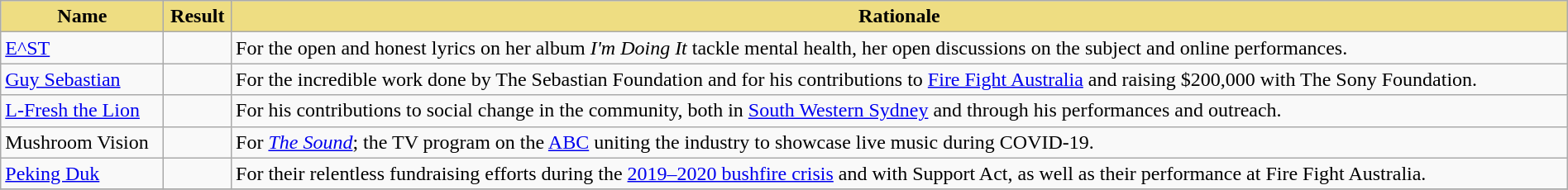<table class="wikitable" width=100%>
<tr>
<th style="background:#EEDD82;">Name</th>
<th style="background:#EEDD82;">Result</th>
<th style="background:#EEDD82;">Rationale</th>
</tr>
<tr>
<td><a href='#'>E^ST</a></td>
<td></td>
<td>For the open and honest lyrics on her album <em>I'm Doing It</em> tackle mental health, her open discussions on the subject and online performances.</td>
</tr>
<tr>
<td><a href='#'>Guy Sebastian</a></td>
<td></td>
<td>For the incredible work done by The Sebastian Foundation and for his contributions to <a href='#'>Fire Fight Australia</a> and raising $200,000 with The Sony Foundation.</td>
</tr>
<tr>
<td><a href='#'>L-Fresh the Lion</a></td>
<td></td>
<td>For his contributions to social change in the community, both in <a href='#'>South Western Sydney</a> and through his performances and outreach.</td>
</tr>
<tr>
<td>Mushroom Vision</td>
<td></td>
<td>For <em><a href='#'>The Sound</a></em>; the TV program on the <a href='#'>ABC</a> uniting the industry to showcase live music during COVID-19.</td>
</tr>
<tr>
<td><a href='#'>Peking Duk</a></td>
<td></td>
<td>For their relentless fundraising efforts during the <a href='#'>2019–2020 bushfire crisis</a> and with Support Act, as well as their performance at Fire Fight Australia.</td>
</tr>
<tr>
</tr>
</table>
